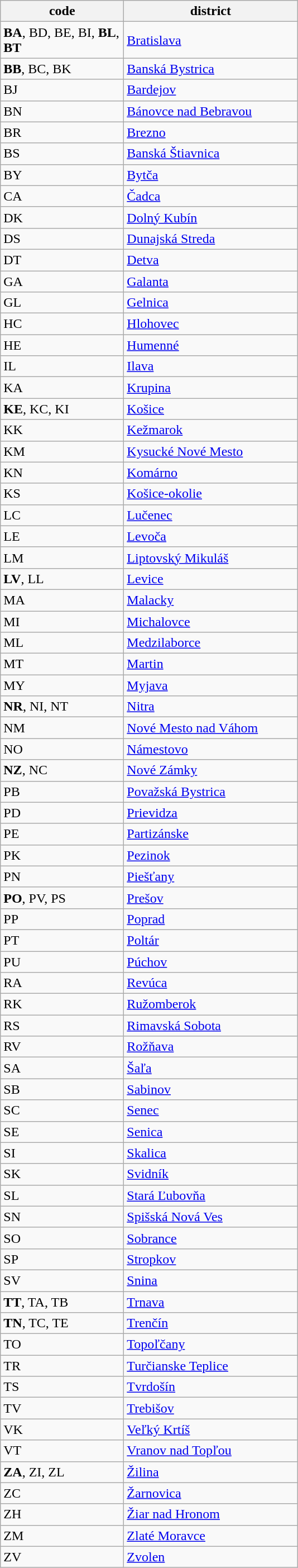<table class="wikitable">
<tr>
<th width="140">code</th>
<th width="200">district</th>
</tr>
<tr>
<td><strong>BA</strong>, BD, BE, BI, <strong>BL</strong>, <strong>BT</strong></td>
<td><a href='#'>Bratislava</a></td>
</tr>
<tr>
<td><strong>BB</strong>, BC, BK</td>
<td><a href='#'>Banská Bystrica</a></td>
</tr>
<tr>
<td>BJ</td>
<td><a href='#'>Bardejov</a></td>
</tr>
<tr>
<td>BN</td>
<td><a href='#'>Bánovce nad Bebravou</a></td>
</tr>
<tr>
<td>BR</td>
<td><a href='#'>Brezno</a></td>
</tr>
<tr>
<td>BS</td>
<td><a href='#'>Banská Štiavnica</a></td>
</tr>
<tr>
<td>BY</td>
<td><a href='#'>Bytča</a></td>
</tr>
<tr>
<td>CA</td>
<td><a href='#'>Čadca</a></td>
</tr>
<tr>
<td>DK</td>
<td><a href='#'>Dolný Kubín</a></td>
</tr>
<tr>
<td>DS</td>
<td><a href='#'>Dunajská Streda</a></td>
</tr>
<tr>
<td>DT</td>
<td><a href='#'>Detva</a></td>
</tr>
<tr>
<td>GA</td>
<td><a href='#'>Galanta</a></td>
</tr>
<tr>
<td>GL</td>
<td><a href='#'>Gelnica</a></td>
</tr>
<tr>
<td>HC</td>
<td><a href='#'>Hlohovec</a></td>
</tr>
<tr>
<td>HE</td>
<td><a href='#'>Humenné</a></td>
</tr>
<tr>
<td>IL</td>
<td><a href='#'>Ilava</a></td>
</tr>
<tr>
<td>KA</td>
<td><a href='#'>Krupina</a></td>
</tr>
<tr>
<td><strong>KE</strong>, KC, KI</td>
<td><a href='#'>Košice</a></td>
</tr>
<tr>
<td>KK</td>
<td><a href='#'>Kežmarok</a></td>
</tr>
<tr>
<td>KM</td>
<td><a href='#'>Kysucké Nové Mesto</a></td>
</tr>
<tr>
<td>KN</td>
<td><a href='#'>Komárno</a></td>
</tr>
<tr>
<td>KS</td>
<td><a href='#'>Košice-okolie</a></td>
</tr>
<tr>
<td>LC</td>
<td><a href='#'>Lučenec</a></td>
</tr>
<tr>
<td>LE</td>
<td><a href='#'>Levoča</a></td>
</tr>
<tr>
<td>LM</td>
<td><a href='#'>Liptovský Mikuláš</a></td>
</tr>
<tr>
<td><strong>LV</strong>, LL</td>
<td><a href='#'>Levice</a></td>
</tr>
<tr>
<td>MA</td>
<td><a href='#'>Malacky</a></td>
</tr>
<tr>
<td>MI</td>
<td><a href='#'>Michalovce</a></td>
</tr>
<tr>
<td>ML</td>
<td><a href='#'>Medzilaborce</a></td>
</tr>
<tr>
<td>MT</td>
<td><a href='#'>Martin</a></td>
</tr>
<tr>
<td>MY</td>
<td><a href='#'>Myjava</a></td>
</tr>
<tr>
<td><strong>NR</strong>, NI, NT</td>
<td><a href='#'>Nitra</a></td>
</tr>
<tr>
<td>NM</td>
<td><a href='#'>Nové Mesto nad Váhom</a></td>
</tr>
<tr>
<td>NO</td>
<td><a href='#'>Námestovo</a></td>
</tr>
<tr>
<td><strong>NZ</strong>, NC</td>
<td><a href='#'>Nové Zámky</a></td>
</tr>
<tr>
<td>PB</td>
<td><a href='#'>Považská Bystrica</a></td>
</tr>
<tr>
<td>PD</td>
<td><a href='#'>Prievidza</a></td>
</tr>
<tr>
<td>PE</td>
<td><a href='#'>Partizánske</a></td>
</tr>
<tr>
<td>PK</td>
<td><a href='#'>Pezinok</a></td>
</tr>
<tr>
<td>PN</td>
<td><a href='#'>Piešťany</a></td>
</tr>
<tr>
<td><strong>PO</strong>, PV, PS</td>
<td><a href='#'>Prešov</a></td>
</tr>
<tr>
<td>PP</td>
<td><a href='#'>Poprad</a></td>
</tr>
<tr>
<td>PT</td>
<td><a href='#'>Poltár</a></td>
</tr>
<tr>
<td>PU</td>
<td><a href='#'>Púchov</a></td>
</tr>
<tr>
<td>RA</td>
<td><a href='#'>Revúca</a></td>
</tr>
<tr>
<td>RK</td>
<td><a href='#'>Ružomberok</a></td>
</tr>
<tr>
<td>RS</td>
<td><a href='#'>Rimavská Sobota</a></td>
</tr>
<tr>
<td>RV</td>
<td><a href='#'>Rožňava</a></td>
</tr>
<tr>
<td>SA</td>
<td><a href='#'>Šaľa</a></td>
</tr>
<tr>
<td>SB</td>
<td><a href='#'>Sabinov</a></td>
</tr>
<tr>
<td>SC</td>
<td><a href='#'>Senec</a></td>
</tr>
<tr>
<td>SE</td>
<td><a href='#'>Senica</a></td>
</tr>
<tr>
<td>SI</td>
<td><a href='#'>Skalica</a></td>
</tr>
<tr>
<td>SK</td>
<td><a href='#'>Svidník</a></td>
</tr>
<tr>
<td>SL</td>
<td><a href='#'>Stará Ľubovňa</a></td>
</tr>
<tr>
<td>SN</td>
<td><a href='#'>Spišská Nová Ves</a></td>
</tr>
<tr>
<td>SO</td>
<td><a href='#'>Sobrance</a></td>
</tr>
<tr>
<td>SP</td>
<td><a href='#'>Stropkov</a></td>
</tr>
<tr>
<td>SV</td>
<td><a href='#'>Snina</a></td>
</tr>
<tr>
<td><strong>TT</strong>, TA, TB</td>
<td><a href='#'>Trnava</a></td>
</tr>
<tr>
<td><strong>TN</strong>, TC, TE</td>
<td><a href='#'>Trenčín</a></td>
</tr>
<tr>
<td>TO</td>
<td><a href='#'>Topoľčany</a></td>
</tr>
<tr>
<td>TR</td>
<td><a href='#'>Turčianske Teplice</a></td>
</tr>
<tr>
<td>TS</td>
<td><a href='#'>Tvrdošín</a></td>
</tr>
<tr>
<td>TV</td>
<td><a href='#'>Trebišov</a></td>
</tr>
<tr>
<td>VK</td>
<td><a href='#'>Veľký Krtíš</a></td>
</tr>
<tr>
<td>VT</td>
<td><a href='#'>Vranov nad Topľou</a></td>
</tr>
<tr>
<td><strong>ZA</strong>, ZI, ZL</td>
<td><a href='#'>Žilina</a></td>
</tr>
<tr>
<td>ZC</td>
<td><a href='#'>Žarnovica</a></td>
</tr>
<tr>
<td>ZH</td>
<td><a href='#'>Žiar nad Hronom</a></td>
</tr>
<tr>
<td>ZM</td>
<td><a href='#'>Zlaté Moravce</a></td>
</tr>
<tr>
<td>ZV</td>
<td><a href='#'>Zvolen</a></td>
</tr>
</table>
